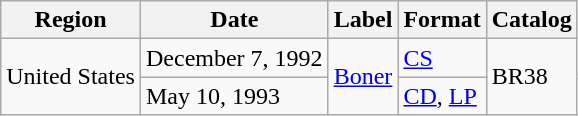<table class="wikitable">
<tr>
<th>Region</th>
<th>Date</th>
<th>Label</th>
<th>Format</th>
<th>Catalog</th>
</tr>
<tr>
<td rowspan="2">United States</td>
<td>December 7, 1992</td>
<td rowspan="2"><a href='#'>Boner</a></td>
<td><a href='#'>CS</a></td>
<td rowspan="2">BR38</td>
</tr>
<tr>
<td>May 10, 1993</td>
<td><a href='#'>CD</a>, <a href='#'>LP</a></td>
</tr>
</table>
